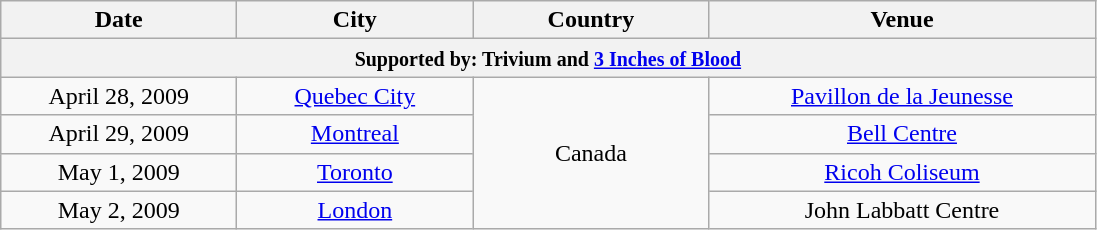<table class="wikitable" style="text-align:center;">
<tr>
<th width="150">Date</th>
<th width="150">City</th>
<th width="150">Country</th>
<th width="250">Venue</th>
</tr>
<tr>
<th colspan="4"><small>Supported by: Trivium and <a href='#'>3 Inches of Blood</a></small></th>
</tr>
<tr>
<td>April 28, 2009</td>
<td><a href='#'>Quebec City</a></td>
<td rowspan="4">Canada</td>
<td><a href='#'>Pavillon de la Jeunesse</a></td>
</tr>
<tr>
<td>April 29, 2009</td>
<td><a href='#'>Montreal</a></td>
<td><a href='#'>Bell Centre</a></td>
</tr>
<tr>
<td>May 1, 2009</td>
<td><a href='#'>Toronto</a></td>
<td><a href='#'>Ricoh Coliseum</a></td>
</tr>
<tr>
<td>May 2, 2009</td>
<td><a href='#'>London</a></td>
<td>John Labbatt Centre</td>
</tr>
</table>
